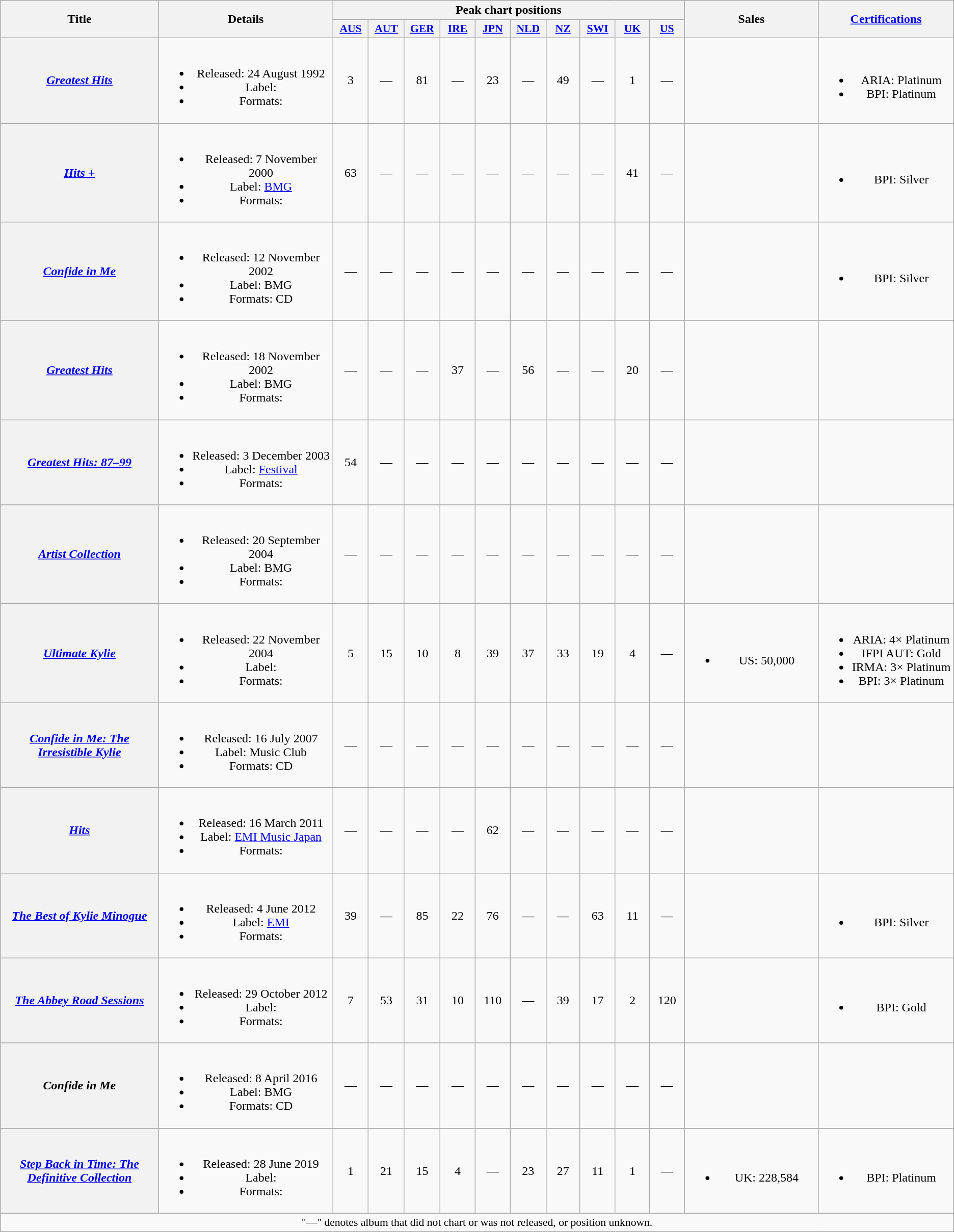<table class="wikitable plainrowheaders" style="text-align:center;">
<tr>
<th scope="col" rowspan=2 style="width:15em;">Title</th>
<th scope="col" rowspan=2 style="width:16em;">Details</th>
<th scope="col" colspan=10>Peak chart positions</th>
<th scope="col" rowspan=2 style="width:12em;">Sales</th>
<th scope="col" rowspan=2 style="width:12em;"><a href='#'>Certifications</a></th>
</tr>
<tr>
<th scope="col" style="width:3em;font-size:90%;"><a href='#'>AUS</a><br></th>
<th scope="col" style="width:3em;font-size:90%;"><a href='#'>AUT</a><br></th>
<th scope="col" style="width:3em;font-size:90%;"><a href='#'>GER</a><br></th>
<th scope="col" style="width:3em;font-size:90%;"><a href='#'>IRE</a><br></th>
<th scope="col" style="width:3em;font-size:90%;"><a href='#'>JPN</a><br></th>
<th scope="col" style="width:3em;font-size:90%;"><a href='#'>NLD</a><br></th>
<th scope="col" style="width:3em;font-size:90%;"><a href='#'>NZ</a><br></th>
<th scope="col" style="width:3em;font-size:90%;"><a href='#'>SWI</a><br></th>
<th scope="col" style="width:3em;font-size:90%;"><a href='#'>UK</a><br></th>
<th scope="col" style="width:3em;font-size:90%;"><a href='#'>US</a><br></th>
</tr>
<tr>
<th scope=row><em><a href='#'>Greatest Hits</a></em></th>
<td><br><ul><li>Released: 24 August 1992</li><li>Label: </li><li>Formats: </li></ul></td>
<td>3</td>
<td>—</td>
<td>81</td>
<td>—</td>
<td>23</td>
<td>—</td>
<td>49</td>
<td>—</td>
<td>1</td>
<td>—</td>
<td></td>
<td><br><ul><li>ARIA: Platinum</li><li>BPI: Platinum</li></ul></td>
</tr>
<tr>
<th scope=row><em><a href='#'>Hits +</a></em></th>
<td><br><ul><li>Released: 7 November 2000</li><li>Label: <a href='#'>BMG</a></li><li>Formats: </li></ul></td>
<td>63</td>
<td>—</td>
<td>—</td>
<td>—</td>
<td>—</td>
<td>—</td>
<td>—</td>
<td>—</td>
<td>41</td>
<td>—</td>
<td></td>
<td><br><ul><li>BPI: Silver</li></ul></td>
</tr>
<tr>
<th scope=row><em><a href='#'>Confide in Me</a></em></th>
<td><br><ul><li>Released: 12 November 2002</li><li>Label: BMG</li><li>Formats: CD</li></ul></td>
<td>—</td>
<td>—</td>
<td>—</td>
<td>—</td>
<td>—</td>
<td>—</td>
<td>—</td>
<td>—</td>
<td>—</td>
<td>—</td>
<td></td>
<td><br><ul><li>BPI: Silver</li></ul></td>
</tr>
<tr>
<th scope=row><em><a href='#'>Greatest Hits</a></em></th>
<td><br><ul><li>Released: 18 November 2002</li><li>Label: BMG</li><li>Formats: </li></ul></td>
<td>—</td>
<td>—</td>
<td>—</td>
<td>37</td>
<td>—</td>
<td>56</td>
<td>—</td>
<td>—</td>
<td>20</td>
<td>—</td>
<td></td>
<td></td>
</tr>
<tr>
<th scope=row><em><a href='#'>Greatest Hits: 87–99</a></em></th>
<td><br><ul><li>Released: 3 December 2003</li><li>Label: <a href='#'>Festival</a></li><li>Formats: </li></ul></td>
<td>54</td>
<td>—</td>
<td>—</td>
<td>—</td>
<td>—</td>
<td>—</td>
<td>—</td>
<td>—</td>
<td>—</td>
<td>—</td>
<td></td>
<td></td>
</tr>
<tr>
<th scope=row><em><a href='#'>Artist Collection</a></em></th>
<td><br><ul><li>Released: 20 September 2004</li><li>Label: BMG</li><li>Formats: </li></ul></td>
<td>—</td>
<td>—</td>
<td>—</td>
<td>—</td>
<td>—</td>
<td>—</td>
<td>—</td>
<td>—</td>
<td>—</td>
<td>—</td>
<td></td>
<td></td>
</tr>
<tr>
<th scope=row><em><a href='#'>Ultimate Kylie</a></em></th>
<td><br><ul><li>Released: 22 November 2004</li><li>Label: </li><li>Formats: </li></ul></td>
<td>5</td>
<td>15</td>
<td>10</td>
<td>8</td>
<td>39</td>
<td>37</td>
<td>33</td>
<td>19</td>
<td>4</td>
<td>—</td>
<td><br><ul><li>US: 50,000</li></ul></td>
<td><br><ul><li>ARIA: 4× Platinum</li><li>IFPI AUT: Gold</li><li>IRMA: 3× Platinum</li><li>BPI: 3× Platinum</li></ul></td>
</tr>
<tr>
<th scope=row><em><a href='#'>Confide in Me: The Irresistible Kylie</a></em></th>
<td><br><ul><li>Released: 16 July 2007</li><li>Label: Music Club</li><li>Formats: CD</li></ul></td>
<td>—</td>
<td>—</td>
<td>—</td>
<td>—</td>
<td>—</td>
<td>—</td>
<td>—</td>
<td>—</td>
<td>—</td>
<td>—</td>
<td></td>
<td></td>
</tr>
<tr>
<th scope=row><em><a href='#'>Hits</a></em></th>
<td><br><ul><li>Released: 16 March 2011</li><li>Label: <a href='#'>EMI Music Japan</a></li><li>Formats: </li></ul></td>
<td>—</td>
<td>—</td>
<td>—</td>
<td>—</td>
<td>62</td>
<td>—</td>
<td>—</td>
<td>—</td>
<td>—</td>
<td>—</td>
<td></td>
<td></td>
</tr>
<tr>
<th scope=row><em><a href='#'>The Best of Kylie Minogue</a></em></th>
<td><br><ul><li>Released: 4 June 2012</li><li>Label: <a href='#'>EMI</a></li><li>Formats: </li></ul></td>
<td>39</td>
<td>—</td>
<td>85</td>
<td>22</td>
<td>76</td>
<td>—</td>
<td>—</td>
<td>63</td>
<td>11</td>
<td>—</td>
<td></td>
<td><br><ul><li>BPI: Silver</li></ul></td>
</tr>
<tr>
<th scope=row><em><a href='#'>The Abbey Road Sessions</a></em></th>
<td><br><ul><li>Released: 29 October 2012</li><li>Label: </li><li>Formats: </li></ul></td>
<td>7</td>
<td>53</td>
<td>31</td>
<td>10</td>
<td>110</td>
<td>—</td>
<td>39</td>
<td>17</td>
<td>2</td>
<td>120</td>
<td></td>
<td><br><ul><li>BPI: Gold</li></ul></td>
</tr>
<tr>
<th scope=row><em>Confide in Me</em></th>
<td><br><ul><li>Released: 8 April 2016</li><li>Label: BMG</li><li>Formats: CD</li></ul></td>
<td>—</td>
<td>—</td>
<td>—</td>
<td>—</td>
<td>—</td>
<td>—</td>
<td>—</td>
<td>—</td>
<td>—</td>
<td>—</td>
<td></td>
<td></td>
</tr>
<tr>
<th scope=row><em><a href='#'>Step Back in Time: The Definitive Collection</a></em></th>
<td><br><ul><li>Released: 28 June 2019</li><li>Label: </li><li>Formats: </li></ul></td>
<td>1</td>
<td>21</td>
<td>15</td>
<td>4</td>
<td>—</td>
<td>23</td>
<td>27</td>
<td>11</td>
<td>1</td>
<td>—</td>
<td><br><ul><li>UK: 228,584</li></ul></td>
<td><br><ul><li>BPI: Platinum</li></ul></td>
</tr>
<tr>
<td colspan=14 style="font-size:90%">"—" denotes album that did not chart or was not released, or position unknown.</td>
</tr>
</table>
